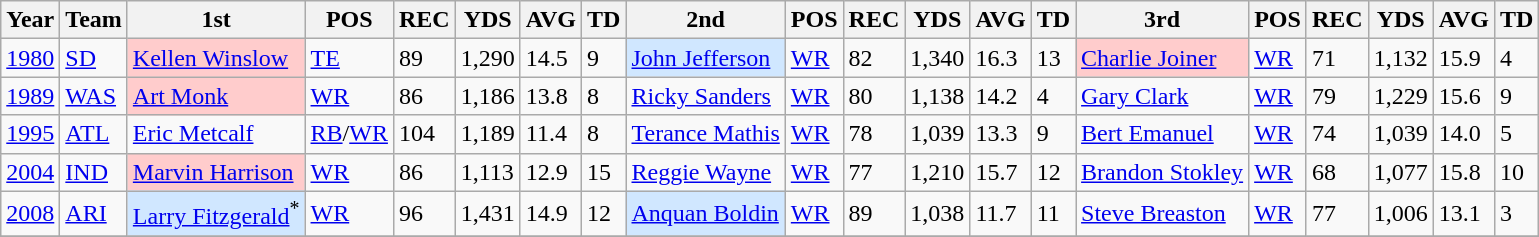<table class="plainrowheaders sortable wikitable">
<tr>
<th scope="col">Year</th>
<th scope="col">Team</th>
<th scope="col">1st</th>
<th scope="col">POS</th>
<th scope="col">REC</th>
<th scope="col">YDS</th>
<th scope="col">AVG</th>
<th scope="col">TD</th>
<th scope="col">2nd</th>
<th scope="col">POS</th>
<th scope="col">REC</th>
<th scope="col">YDS</th>
<th scope="col">AVG</th>
<th scope="col">TD</th>
<th scope="col">3rd</th>
<th scope="col">POS</th>
<th scope="col">REC</th>
<th scope="col">YDS</th>
<th scope="col">AVG</th>
<th scope="col">TD</th>
</tr>
<tr>
<td><a href='#'>1980</a></td>
<td><a href='#'>SD</a></td>
<td style="background-color: #FFCCCC"><a href='#'>Kellen Winslow</a></td>
<td><a href='#'>TE</a></td>
<td>89</td>
<td>1,290</td>
<td>14.5</td>
<td>9</td>
<td style="background-color: #D0E7FF"><a href='#'>John Jefferson</a></td>
<td><a href='#'>WR</a></td>
<td>82</td>
<td>1,340</td>
<td>16.3</td>
<td>13</td>
<td style="background-color: #FFCCCC"><a href='#'>Charlie Joiner</a></td>
<td><a href='#'>WR</a></td>
<td>71</td>
<td>1,132</td>
<td>15.9</td>
<td>4</td>
</tr>
<tr>
<td><a href='#'>1989</a></td>
<td><a href='#'>WAS</a></td>
<td style="background-color: #FFCCCC"><a href='#'>Art Monk</a></td>
<td><a href='#'>WR</a></td>
<td>86</td>
<td>1,186</td>
<td>13.8</td>
<td>8</td>
<td><a href='#'>Ricky Sanders</a></td>
<td><a href='#'>WR</a></td>
<td>80</td>
<td>1,138</td>
<td>14.2</td>
<td>4</td>
<td><a href='#'>Gary Clark</a></td>
<td><a href='#'>WR</a></td>
<td>79</td>
<td>1,229</td>
<td>15.6</td>
<td>9</td>
</tr>
<tr>
<td><a href='#'>1995</a></td>
<td><a href='#'>ATL</a></td>
<td><a href='#'>Eric Metcalf</a></td>
<td><a href='#'>RB</a>/<a href='#'>WR</a></td>
<td>104</td>
<td>1,189</td>
<td>11.4</td>
<td>8</td>
<td><a href='#'>Terance Mathis</a></td>
<td><a href='#'>WR</a></td>
<td>78</td>
<td>1,039</td>
<td>13.3</td>
<td>9</td>
<td><a href='#'>Bert Emanuel</a></td>
<td><a href='#'>WR</a></td>
<td>74</td>
<td>1,039</td>
<td>14.0</td>
<td>5</td>
</tr>
<tr>
<td><a href='#'>2004</a></td>
<td><a href='#'>IND</a></td>
<td style="background-color: #FFCCCC"><a href='#'>Marvin Harrison</a></td>
<td><a href='#'>WR</a></td>
<td>86</td>
<td>1,113</td>
<td>12.9</td>
<td>15</td>
<td><a href='#'>Reggie Wayne</a></td>
<td><a href='#'>WR</a></td>
<td>77</td>
<td>1,210</td>
<td>15.7</td>
<td>12</td>
<td><a href='#'>Brandon Stokley</a></td>
<td><a href='#'>WR</a></td>
<td>68</td>
<td>1,077</td>
<td>15.8</td>
<td>10</td>
</tr>
<tr>
<td><a href='#'>2008</a></td>
<td><a href='#'>ARI</a></td>
<td style="background-color: #D0E7FF"><a href='#'>Larry Fitzgerald</a><sup>*</sup></td>
<td><a href='#'>WR</a></td>
<td>96</td>
<td>1,431</td>
<td>14.9</td>
<td>12</td>
<td style="background-color: #D0E7FF"><a href='#'>Anquan Boldin</a></td>
<td><a href='#'>WR</a></td>
<td>89</td>
<td>1,038</td>
<td>11.7</td>
<td>11</td>
<td><a href='#'>Steve Breaston</a></td>
<td><a href='#'>WR</a></td>
<td>77</td>
<td>1,006</td>
<td>13.1</td>
<td>3</td>
</tr>
<tr>
</tr>
</table>
